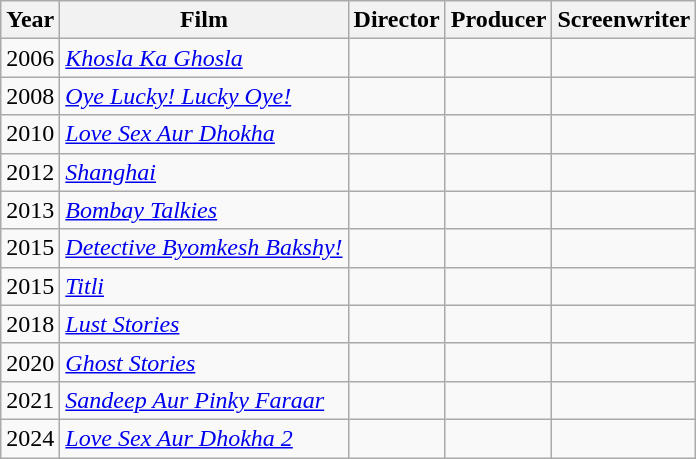<table class="wikitable sortable">
<tr>
<th>Year</th>
<th>Film</th>
<th>Director</th>
<th>Producer</th>
<th>Screenwriter</th>
</tr>
<tr>
<td style="text-align:center;">2006</td>
<td><em><a href='#'>Khosla Ka Ghosla</a></em></td>
<td></td>
<td></td>
<td></td>
</tr>
<tr>
<td style="text-align:center;">2008</td>
<td><em><a href='#'>Oye Lucky! Lucky Oye!</a></em></td>
<td></td>
<td></td>
<td></td>
</tr>
<tr>
<td style="text-align:center;">2010</td>
<td><em><a href='#'>Love Sex Aur Dhokha</a></em></td>
<td></td>
<td></td>
<td></td>
</tr>
<tr>
<td style="text-align:center;">2012</td>
<td><em><a href='#'>Shanghai</a></em></td>
<td></td>
<td></td>
<td></td>
</tr>
<tr>
<td style="text-align:center;">2013</td>
<td><em><a href='#'>Bombay Talkies</a></em></td>
<td></td>
<td></td>
<td></td>
</tr>
<tr>
<td style="text-align:center;">2015</td>
<td><em><a href='#'>Detective Byomkesh Bakshy!</a></em></td>
<td></td>
<td></td>
<td></td>
</tr>
<tr>
<td style="text-align:center;">2015</td>
<td><em><a href='#'>Titli</a></em></td>
<td></td>
<td></td>
<td></td>
</tr>
<tr>
<td style="text-align:center;">2018</td>
<td><em><a href='#'>Lust Stories</a></em></td>
<td></td>
<td></td>
<td></td>
</tr>
<tr>
<td style="text-align:center;">2020</td>
<td><em><a href='#'>Ghost Stories</a></em></td>
<td></td>
<td></td>
<td></td>
</tr>
<tr>
<td style="text-align:center;">2021</td>
<td><em><a href='#'>Sandeep Aur Pinky Faraar</a></em></td>
<td></td>
<td></td>
<td></td>
</tr>
<tr>
<td style="text-align:center;">2024</td>
<td><em><a href='#'>Love Sex Aur Dhokha 2</a></em></td>
<td></td>
<td></td>
<td></td>
</tr>
</table>
